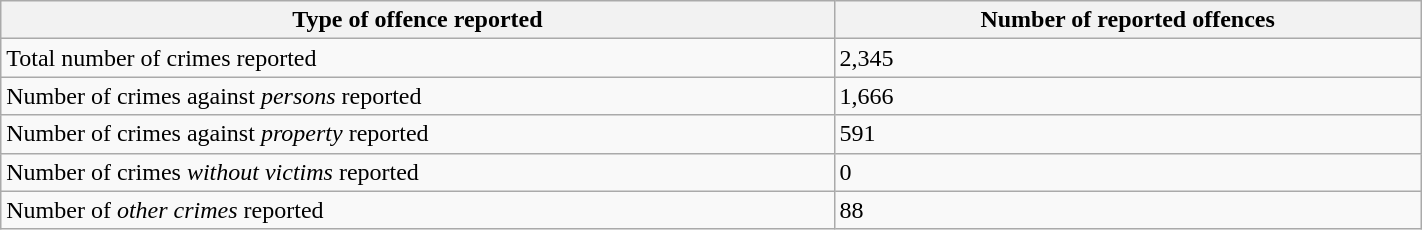<table class="wikitable" style="width: 75%; border:1px solid; padding=2; border-spacing: 0;">
<tr>
<th>Type of offence reported</th>
<th>Number of reported offences</th>
</tr>
<tr>
<td>Total number of crimes reported</td>
<td>2,345</td>
</tr>
<tr>
<td>Number of crimes against <em>persons</em> reported</td>
<td>1,666</td>
</tr>
<tr>
<td>Number of crimes against <em>property</em> reported</td>
<td>591</td>
</tr>
<tr>
<td>Number of crimes <em>without victims</em> reported</td>
<td>0</td>
</tr>
<tr>
<td>Number of <em>other crimes</em> reported</td>
<td>88</td>
</tr>
</table>
